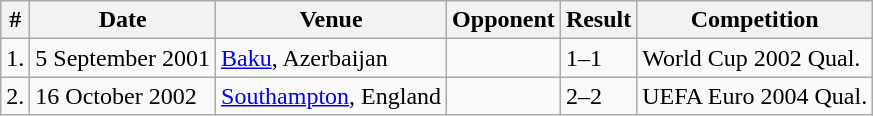<table class="wikitable">
<tr>
<th>#</th>
<th>Date</th>
<th>Venue</th>
<th>Opponent</th>
<th>Result</th>
<th>Competition</th>
</tr>
<tr>
<td>1.</td>
<td>5 September 2001</td>
<td><a href='#'>Baku</a>, Azerbaijan</td>
<td></td>
<td>1–1</td>
<td>World Cup 2002 Qual.</td>
</tr>
<tr>
<td>2.</td>
<td>16 October 2002</td>
<td><a href='#'>Southampton</a>, England</td>
<td></td>
<td>2–2</td>
<td>UEFA Euro 2004 Qual.</td>
</tr>
</table>
